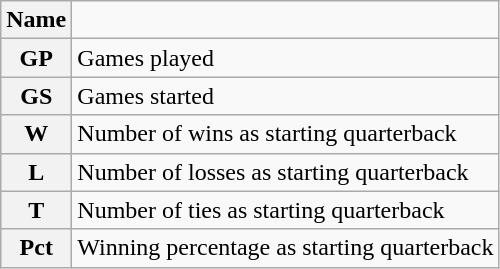<table class="wikitable">
<tr>
<th>Name</th>
<td></td>
</tr>
<tr>
<th>GP</th>
<td>Games played</td>
</tr>
<tr>
<th>GS</th>
<td>Games started</td>
</tr>
<tr>
<th>W</th>
<td>Number of wins as starting quarterback</td>
</tr>
<tr>
<th>L</th>
<td>Number of losses as starting quarterback</td>
</tr>
<tr>
<th>T</th>
<td>Number of ties as starting quarterback</td>
</tr>
<tr>
<th>Pct</th>
<td>Winning percentage as starting quarterback</td>
</tr>
</table>
